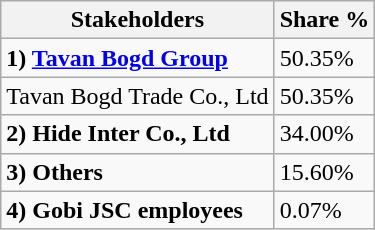<table class="wikitable">
<tr>
<th>Stakeholders</th>
<th>Share %</th>
</tr>
<tr>
<td><strong>1) <a href='#'>Tavan Bogd Group</a></strong></td>
<td>50.35%</td>
</tr>
<tr>
<td>Tavan Bogd Trade Co., Ltd</td>
<td>50.35%</td>
</tr>
<tr>
<td><strong>2) Hide Inter Co., Ltd</strong></td>
<td>34.00%</td>
</tr>
<tr>
<td><strong>3) Others</strong></td>
<td>15.60%</td>
</tr>
<tr>
<td><strong>4) Gobi JSC employees</strong></td>
<td>0.07%</td>
</tr>
</table>
